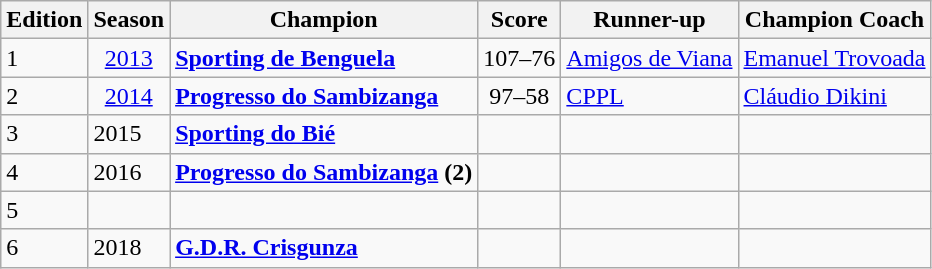<table class="wikitable">
<tr>
<th>Edition</th>
<th>Season</th>
<th>Champion</th>
<th>Score</th>
<th>Runner-up</th>
<th>Champion Coach</th>
</tr>
<tr>
<td>1</td>
<td align="Center"><a href='#'>2013</a></td>
<td><strong><a href='#'>Sporting de Benguela</a></strong></td>
<td align=center>107–76</td>
<td><a href='#'>Amigos de Viana</a></td>
<td> <a href='#'>Emanuel Trovoada</a></td>
</tr>
<tr>
<td>2</td>
<td align="Center"><a href='#'>2014</a></td>
<td><strong><a href='#'>Progresso do Sambizanga</a></strong></td>
<td align=center>97–58</td>
<td><a href='#'>CPPL</a></td>
<td> <a href='#'>Cláudio Dikini</a></td>
</tr>
<tr>
<td>3</td>
<td>2015</td>
<td><strong><a href='#'>Sporting do Bié</a></strong></td>
<td></td>
<td></td>
<td></td>
</tr>
<tr>
<td>4</td>
<td>2016</td>
<td><strong><a href='#'>Progresso do Sambizanga</a> (2)</strong></td>
<td></td>
<td></td>
<td></td>
</tr>
<tr>
<td>5</td>
<td></td>
<td></td>
<td></td>
<td></td>
<td></td>
</tr>
<tr>
<td>6</td>
<td>2018</td>
<td><strong><a href='#'>G.D.R. Crisgunza</a></strong></td>
<td></td>
<td></td>
<td></td>
</tr>
</table>
